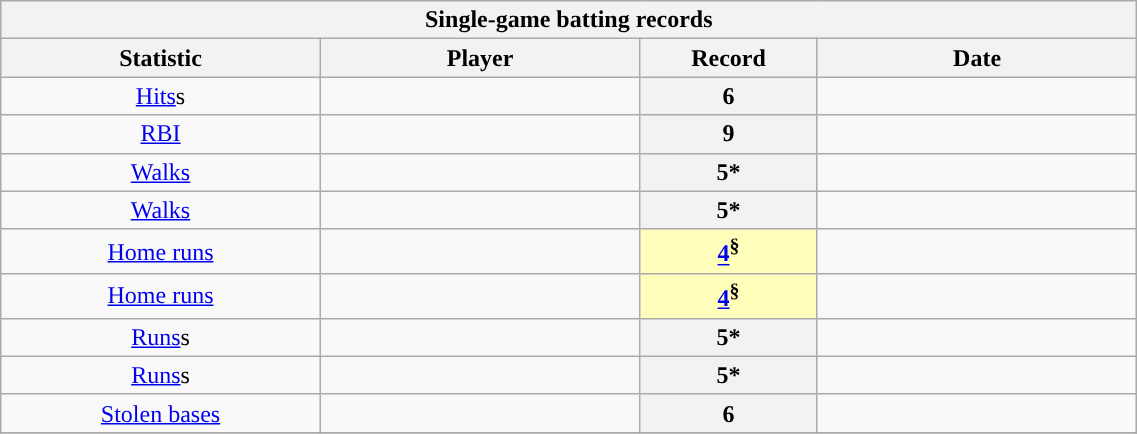<table class="wikitable sortable" style="text-align:center" width="60%">
<tr>
<th colspan=4>Single-game batting records</th>
</tr>
<tr>
<th scope="col" width=18%>Statistic</th>
<th scope="col" width=18%>Player</th>
<th scope="col" width=10% class="unsortable">Record</th>
<th scope="col" width=18%>Date</th>
</tr>
<tr>
<td><a href='#'>Hits</a>s</td>
<td></td>
<th scope="row">6</th>
<td></td>
</tr>
<tr>
<td><a href='#'>RBI</a></td>
<td></td>
<th scope="row">9</th>
<td></td>
</tr>
<tr>
<td><a href='#'>Walks</a></td>
<td></td>
<th scope="row">5*</th>
<td></td>
</tr>
<tr>
<td><a href='#'>Walks</a></td>
<td></td>
<th scope="row">5*</th>
<td></td>
</tr>
<tr>
<td><a href='#'>Home runs</a></td>
<td></td>
<th scope="row" style="background-color:#ffffbb"><a href='#'>4</a><sup>§</sup></th>
<td></td>
</tr>
<tr>
<td><a href='#'>Home runs</a></td>
<td></td>
<th scope="row" style="background-color:#ffffbb"><a href='#'>4</a><sup>§</sup></th>
<td></td>
</tr>
<tr>
<td><a href='#'>Runs</a>s</td>
<td></td>
<th scope="row">5*</th>
<td></td>
</tr>
<tr>
<td><a href='#'>Runs</a>s</td>
<td></td>
<th scope="row">5*</th>
<td></td>
</tr>
<tr>
<td><a href='#'>Stolen bases</a></td>
<td></td>
<th scope="row">6</th>
<td></td>
</tr>
<tr>
</tr>
</table>
